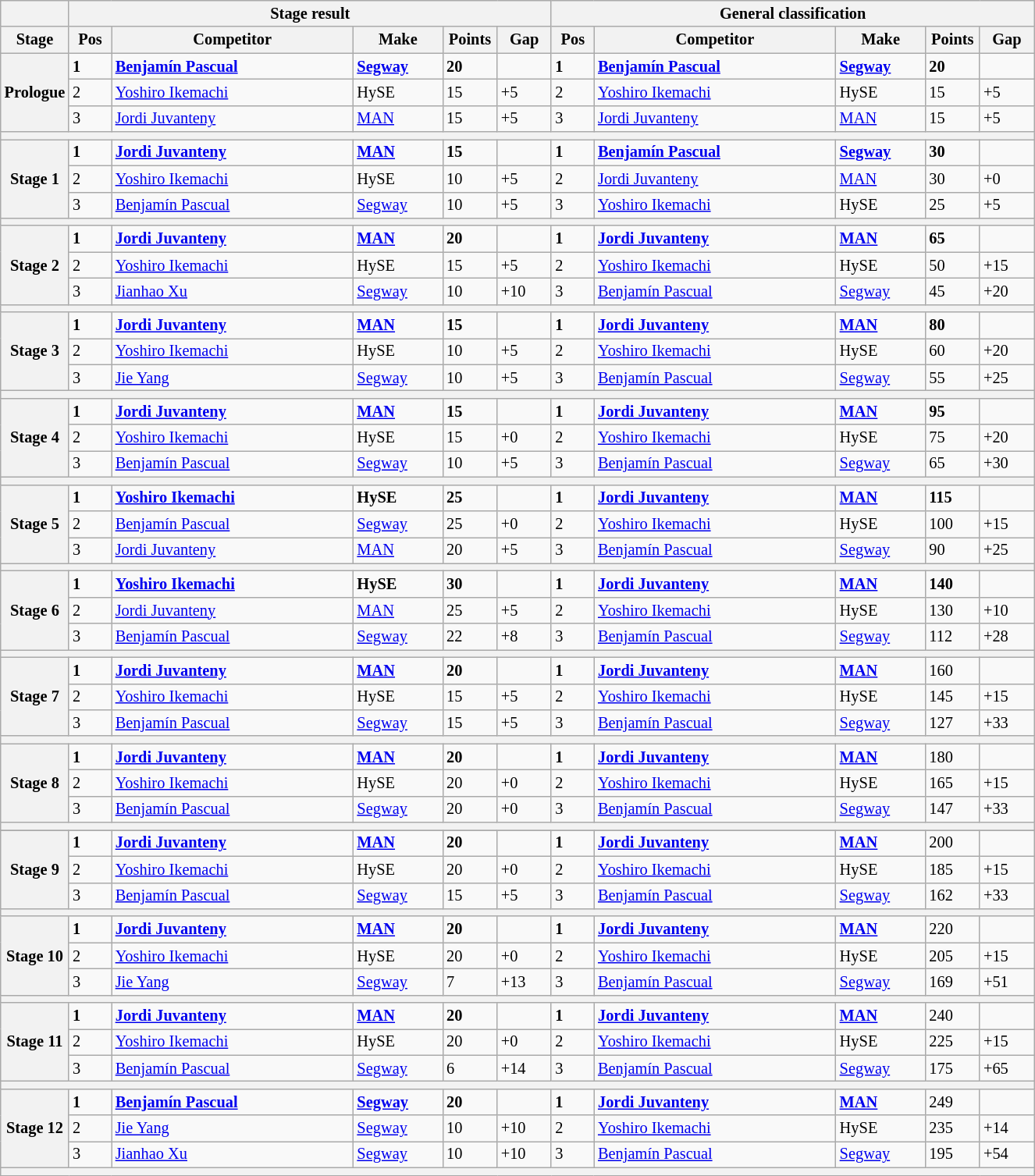<table class="wikitable" style="font-size:85%;">
<tr>
<th></th>
<th colspan=5>Stage result</th>
<th colspan=5>General classification</th>
</tr>
<tr>
<th width="40px">Stage</th>
<th width="30px">Pos</th>
<th width="200px">Competitor</th>
<th width="70px">Make</th>
<th width="40px">Points</th>
<th width="40px">Gap</th>
<th width="30px">Pos</th>
<th width="200px">Competitor</th>
<th width="70px">Make</th>
<th width="40px">Points</th>
<th width="40px">Gap</th>
</tr>
<tr>
<th rowspan=3>Prologue</th>
<td><strong>1</strong></td>
<td><strong> <a href='#'>Benjamín Pascual</a></strong></td>
<td><strong><a href='#'>Segway</a></strong></td>
<td><strong>20</strong></td>
<td></td>
<td><strong>1</strong></td>
<td><strong> <a href='#'>Benjamín Pascual</a></strong></td>
<td><strong><a href='#'>Segway</a></strong></td>
<td><strong>20</strong></td>
<td></td>
</tr>
<tr>
<td>2</td>
<td> <a href='#'>Yoshiro Ikemachi</a></td>
<td>HySE</td>
<td>15</td>
<td>+5</td>
<td>2</td>
<td> <a href='#'>Yoshiro Ikemachi</a></td>
<td>HySE</td>
<td>15</td>
<td>+5</td>
</tr>
<tr>
<td>3</td>
<td> <a href='#'>Jordi Juvanteny</a></td>
<td><a href='#'>MAN</a></td>
<td>15</td>
<td>+5</td>
<td>3</td>
<td> <a href='#'>Jordi Juvanteny</a></td>
<td><a href='#'>MAN</a></td>
<td>15</td>
<td>+5</td>
</tr>
<tr>
<th colspan=11></th>
</tr>
<tr>
<th rowspan=3>Stage 1</th>
<td><strong>1</strong></td>
<td><strong> <a href='#'>Jordi Juvanteny</a></strong></td>
<td><strong><a href='#'>MAN</a></strong></td>
<td><strong>15</strong></td>
<td></td>
<td><strong>1</strong></td>
<td><strong> <a href='#'>Benjamín Pascual</a></strong></td>
<td><strong><a href='#'>Segway</a></strong></td>
<td><strong>30</strong></td>
<td></td>
</tr>
<tr>
<td>2</td>
<td> <a href='#'>Yoshiro Ikemachi</a></td>
<td>HySE</td>
<td>10</td>
<td>+5</td>
<td>2</td>
<td> <a href='#'>Jordi Juvanteny</a></td>
<td><a href='#'>MAN</a></td>
<td>30</td>
<td>+0</td>
</tr>
<tr>
<td>3</td>
<td> <a href='#'>Benjamín Pascual</a></td>
<td><a href='#'>Segway</a></td>
<td>10</td>
<td>+5</td>
<td>3</td>
<td> <a href='#'>Yoshiro Ikemachi</a></td>
<td>HySE</td>
<td>25</td>
<td>+5</td>
</tr>
<tr>
<th colspan=11></th>
</tr>
<tr>
<th rowspan=3>Stage 2</th>
<td><strong>1</strong></td>
<td><strong> <a href='#'>Jordi Juvanteny</a></strong></td>
<td><strong><a href='#'>MAN</a></strong></td>
<td><strong>20</strong></td>
<td></td>
<td><strong>1</strong></td>
<td><strong> <a href='#'>Jordi Juvanteny</a></strong></td>
<td><strong><a href='#'>MAN</a></strong></td>
<td><strong>65</strong></td>
<td></td>
</tr>
<tr>
<td>2</td>
<td> <a href='#'>Yoshiro Ikemachi</a></td>
<td>HySE</td>
<td>15</td>
<td>+5</td>
<td>2</td>
<td> <a href='#'>Yoshiro Ikemachi</a></td>
<td>HySE</td>
<td>50</td>
<td>+15</td>
</tr>
<tr>
<td>3</td>
<td> <a href='#'>Jianhao Xu</a></td>
<td><a href='#'>Segway</a></td>
<td>10</td>
<td>+10</td>
<td>3</td>
<td> <a href='#'>Benjamín Pascual</a></td>
<td><a href='#'>Segway</a></td>
<td>45</td>
<td>+20</td>
</tr>
<tr>
<th colspan=11></th>
</tr>
<tr>
<th rowspan=3>Stage 3</th>
<td><strong>1</strong></td>
<td><strong> <a href='#'>Jordi Juvanteny</a></strong></td>
<td><strong><a href='#'>MAN</a></strong></td>
<td><strong>15</strong></td>
<td></td>
<td><strong>1</strong></td>
<td><strong> <a href='#'>Jordi Juvanteny</a></strong></td>
<td><strong><a href='#'>MAN</a></strong></td>
<td><strong>80</strong></td>
<td></td>
</tr>
<tr>
<td>2</td>
<td> <a href='#'>Yoshiro Ikemachi</a></td>
<td>HySE</td>
<td>10</td>
<td>+5</td>
<td>2</td>
<td> <a href='#'>Yoshiro Ikemachi</a></td>
<td>HySE</td>
<td>60</td>
<td>+20</td>
</tr>
<tr>
<td>3</td>
<td> <a href='#'>Jie Yang</a></td>
<td><a href='#'>Segway</a></td>
<td>10</td>
<td>+5</td>
<td>3</td>
<td> <a href='#'>Benjamín Pascual</a></td>
<td><a href='#'>Segway</a></td>
<td>55</td>
<td>+25</td>
</tr>
<tr>
<th colspan=11></th>
</tr>
<tr>
<th rowspan=3>Stage 4</th>
<td><strong>1</strong></td>
<td><strong> <a href='#'>Jordi Juvanteny</a></strong></td>
<td><strong><a href='#'>MAN</a></strong></td>
<td><strong>15</strong></td>
<td></td>
<td><strong>1</strong></td>
<td><strong> <a href='#'>Jordi Juvanteny</a></strong></td>
<td><strong><a href='#'>MAN</a></strong></td>
<td><strong>95</strong></td>
<td></td>
</tr>
<tr>
<td>2</td>
<td> <a href='#'>Yoshiro Ikemachi</a></td>
<td>HySE</td>
<td>15</td>
<td>+0</td>
<td>2</td>
<td> <a href='#'>Yoshiro Ikemachi</a></td>
<td>HySE</td>
<td>75</td>
<td>+20</td>
</tr>
<tr>
<td>3</td>
<td> <a href='#'>Benjamín Pascual</a></td>
<td><a href='#'>Segway</a></td>
<td>10</td>
<td>+5</td>
<td>3</td>
<td> <a href='#'>Benjamín Pascual</a></td>
<td><a href='#'>Segway</a></td>
<td>65</td>
<td>+30</td>
</tr>
<tr>
<th colspan=11></th>
</tr>
<tr>
<th rowspan=3>Stage 5</th>
<td><strong>1</strong></td>
<td><strong> <a href='#'>Yoshiro Ikemachi</a></strong></td>
<td><strong>HySE</strong></td>
<td><strong>25</strong></td>
<td></td>
<td><strong>1</strong></td>
<td><strong> <a href='#'>Jordi Juvanteny</a></strong></td>
<td><strong><a href='#'>MAN</a></strong></td>
<td><strong>115</strong></td>
<td></td>
</tr>
<tr>
<td>2</td>
<td> <a href='#'>Benjamín Pascual</a></td>
<td><a href='#'>Segway</a></td>
<td>25</td>
<td>+0</td>
<td>2</td>
<td> <a href='#'>Yoshiro Ikemachi</a></td>
<td>HySE</td>
<td>100</td>
<td>+15</td>
</tr>
<tr>
<td>3</td>
<td> <a href='#'>Jordi Juvanteny</a></td>
<td><a href='#'>MAN</a></td>
<td>20</td>
<td>+5</td>
<td>3</td>
<td> <a href='#'>Benjamín Pascual</a></td>
<td><a href='#'>Segway</a></td>
<td>90</td>
<td>+25</td>
</tr>
<tr>
<th colspan=11></th>
</tr>
<tr>
<th rowspan=3>Stage 6</th>
<td><strong>1</strong></td>
<td><strong> <a href='#'>Yoshiro Ikemachi</a></strong></td>
<td><strong>HySE</strong></td>
<td><strong>30</strong></td>
<td></td>
<td><strong>1</strong></td>
<td><strong> <a href='#'>Jordi Juvanteny</a></strong></td>
<td><strong><a href='#'>MAN</a></strong></td>
<td><strong>140</strong></td>
<td></td>
</tr>
<tr>
<td>2</td>
<td> <a href='#'>Jordi Juvanteny</a></td>
<td><a href='#'>MAN</a></td>
<td>25</td>
<td>+5</td>
<td>2</td>
<td> <a href='#'>Yoshiro Ikemachi</a></td>
<td>HySE</td>
<td>130</td>
<td>+10</td>
</tr>
<tr>
<td>3</td>
<td> <a href='#'>Benjamín Pascual</a></td>
<td><a href='#'>Segway</a></td>
<td>22</td>
<td>+8</td>
<td>3</td>
<td> <a href='#'>Benjamín Pascual</a></td>
<td><a href='#'>Segway</a></td>
<td>112</td>
<td>+28</td>
</tr>
<tr>
<th colspan=11></th>
</tr>
<tr>
<th rowspan=3>Stage 7</th>
<td><strong>1</strong></td>
<td><strong> <a href='#'>Jordi Juvanteny</a></strong></td>
<td><strong><a href='#'>MAN</a></strong></td>
<td><strong>20</strong></td>
<td></td>
<td><strong>1</strong></td>
<td><strong> <a href='#'>Jordi Juvanteny</a></strong></td>
<td><strong><a href='#'>MAN</a></strong></td>
<td>160</td>
<td></td>
</tr>
<tr>
<td>2</td>
<td> <a href='#'>Yoshiro Ikemachi</a></td>
<td>HySE</td>
<td>15</td>
<td>+5</td>
<td>2</td>
<td> <a href='#'>Yoshiro Ikemachi</a></td>
<td>HySE</td>
<td>145</td>
<td>+15</td>
</tr>
<tr>
<td>3</td>
<td> <a href='#'>Benjamín Pascual</a></td>
<td><a href='#'>Segway</a></td>
<td>15</td>
<td>+5</td>
<td>3</td>
<td> <a href='#'>Benjamín Pascual</a></td>
<td><a href='#'>Segway</a></td>
<td>127</td>
<td>+33</td>
</tr>
<tr>
<th colspan=11></th>
</tr>
<tr>
<th rowspan=3>Stage 8</th>
<td><strong>1</strong></td>
<td><strong> <a href='#'>Jordi Juvanteny</a></strong></td>
<td><strong><a href='#'>MAN</a></strong></td>
<td><strong>20</strong></td>
<td></td>
<td><strong>1</strong></td>
<td><strong> <a href='#'>Jordi Juvanteny</a></strong></td>
<td><strong><a href='#'>MAN</a></strong></td>
<td>180</td>
<td></td>
</tr>
<tr>
<td>2</td>
<td> <a href='#'>Yoshiro Ikemachi</a></td>
<td>HySE</td>
<td>20</td>
<td>+0</td>
<td>2</td>
<td> <a href='#'>Yoshiro Ikemachi</a></td>
<td>HySE</td>
<td>165</td>
<td>+15</td>
</tr>
<tr>
<td>3</td>
<td> <a href='#'>Benjamín Pascual</a></td>
<td><a href='#'>Segway</a></td>
<td>20</td>
<td>+0</td>
<td>3</td>
<td> <a href='#'>Benjamín Pascual</a></td>
<td><a href='#'>Segway</a></td>
<td>147</td>
<td>+33</td>
</tr>
<tr>
<th colspan=11></th>
</tr>
<tr>
</tr>
<tr>
<th rowspan=3>Stage 9</th>
<td><strong>1</strong></td>
<td><strong> <a href='#'>Jordi Juvanteny</a></strong></td>
<td><strong><a href='#'>MAN</a></strong></td>
<td><strong>20</strong></td>
<td></td>
<td><strong>1</strong></td>
<td><strong> <a href='#'>Jordi Juvanteny</a></strong></td>
<td><strong><a href='#'>MAN</a></strong></td>
<td>200</td>
<td></td>
</tr>
<tr>
<td>2</td>
<td> <a href='#'>Yoshiro Ikemachi</a></td>
<td>HySE</td>
<td>20</td>
<td>+0</td>
<td>2</td>
<td> <a href='#'>Yoshiro Ikemachi</a></td>
<td>HySE</td>
<td>185</td>
<td>+15</td>
</tr>
<tr>
<td>3</td>
<td> <a href='#'>Benjamín Pascual</a></td>
<td><a href='#'>Segway</a></td>
<td>15</td>
<td>+5</td>
<td>3</td>
<td> <a href='#'>Benjamín Pascual</a></td>
<td><a href='#'>Segway</a></td>
<td>162</td>
<td>+33</td>
</tr>
<tr>
<th colspan=11></th>
</tr>
<tr>
<th rowspan=3>Stage 10</th>
<td><strong>1</strong></td>
<td><strong> <a href='#'>Jordi Juvanteny</a></strong></td>
<td><strong><a href='#'>MAN</a></strong></td>
<td><strong>20</strong></td>
<td></td>
<td><strong>1</strong></td>
<td><strong> <a href='#'>Jordi Juvanteny</a></strong></td>
<td><strong><a href='#'>MAN</a></strong></td>
<td>220</td>
<td></td>
</tr>
<tr>
<td>2</td>
<td> <a href='#'>Yoshiro Ikemachi</a></td>
<td>HySE</td>
<td>20</td>
<td>+0</td>
<td>2</td>
<td> <a href='#'>Yoshiro Ikemachi</a></td>
<td>HySE</td>
<td>205</td>
<td>+15</td>
</tr>
<tr>
<td>3</td>
<td> <a href='#'>Jie Yang</a></td>
<td><a href='#'>Segway</a></td>
<td>7</td>
<td>+13</td>
<td>3</td>
<td> <a href='#'>Benjamín Pascual</a></td>
<td><a href='#'>Segway</a></td>
<td>169</td>
<td>+51</td>
</tr>
<tr>
<th colspan=11></th>
</tr>
<tr>
<th rowspan=3>Stage 11</th>
<td><strong>1</strong></td>
<td><strong> <a href='#'>Jordi Juvanteny</a></strong></td>
<td><strong><a href='#'>MAN</a></strong></td>
<td><strong>20</strong></td>
<td></td>
<td><strong>1</strong></td>
<td><strong> <a href='#'>Jordi Juvanteny</a></strong></td>
<td><strong><a href='#'>MAN</a></strong></td>
<td>240</td>
<td></td>
</tr>
<tr>
<td>2</td>
<td> <a href='#'>Yoshiro Ikemachi</a></td>
<td>HySE</td>
<td>20</td>
<td>+0</td>
<td>2</td>
<td> <a href='#'>Yoshiro Ikemachi</a></td>
<td>HySE</td>
<td>225</td>
<td>+15</td>
</tr>
<tr>
<td>3</td>
<td> <a href='#'>Benjamín Pascual</a></td>
<td><a href='#'>Segway</a></td>
<td>6</td>
<td>+14</td>
<td>3</td>
<td> <a href='#'>Benjamín Pascual</a></td>
<td><a href='#'>Segway</a></td>
<td>175</td>
<td>+65</td>
</tr>
<tr>
<th colspan=11></th>
</tr>
<tr>
<th rowspan=3>Stage 12</th>
<td><strong>1</strong></td>
<td><strong> <a href='#'>Benjamín Pascual</a></strong></td>
<td><strong><a href='#'>Segway</a></strong></td>
<td><strong>20</strong></td>
<td></td>
<td><strong>1</strong></td>
<td><strong> <a href='#'>Jordi Juvanteny</a></strong></td>
<td><strong><a href='#'>MAN</a></strong></td>
<td>249</td>
<td></td>
</tr>
<tr>
<td>2</td>
<td> <a href='#'>Jie Yang</a></td>
<td><a href='#'>Segway</a></td>
<td>10</td>
<td>+10</td>
<td>2</td>
<td> <a href='#'>Yoshiro Ikemachi</a></td>
<td>HySE</td>
<td>235</td>
<td>+14</td>
</tr>
<tr>
<td>3</td>
<td> <a href='#'>Jianhao Xu</a></td>
<td><a href='#'>Segway</a></td>
<td>10</td>
<td>+10</td>
<td>3</td>
<td> <a href='#'>Benjamín Pascual</a></td>
<td><a href='#'>Segway</a></td>
<td>195</td>
<td>+54</td>
</tr>
<tr>
<th colspan=11></th>
</tr>
</table>
